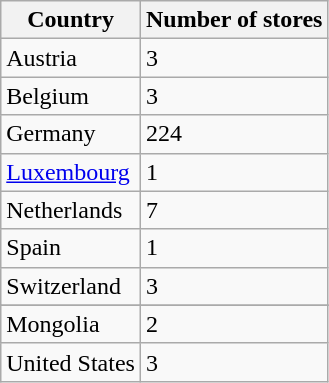<table class="wikitable sortable">
<tr>
<th>Country</th>
<th data-sort-type="number">Number of stores</th>
</tr>
<tr>
<td>Austria</td>
<td>3</td>
</tr>
<tr>
<td>Belgium</td>
<td>3</td>
</tr>
<tr>
<td>Germany</td>
<td>224</td>
</tr>
<tr>
<td><a href='#'>Luxembourg</a></td>
<td>1</td>
</tr>
<tr>
<td>Netherlands</td>
<td>7</td>
</tr>
<tr>
<td>Spain</td>
<td>1</td>
</tr>
<tr>
<td>Switzerland</td>
<td>3</td>
</tr>
<tr>
</tr>
<tr>
<td>Mongolia</td>
<td>2</td>
</tr>
<tr>
<td>United States</td>
<td>3</td>
</tr>
</table>
